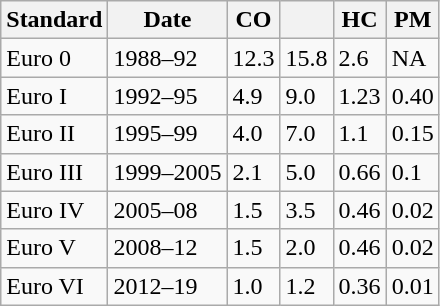<table class="wikitable">
<tr>
<th>Standard</th>
<th>Date</th>
<th>CO</th>
<th></th>
<th>HC</th>
<th>PM</th>
</tr>
<tr>
<td>Euro 0</td>
<td>1988–92</td>
<td>12.3</td>
<td>15.8</td>
<td>2.6</td>
<td>NA</td>
</tr>
<tr>
<td>Euro I</td>
<td>1992–95</td>
<td>4.9</td>
<td>9.0</td>
<td>1.23</td>
<td>0.40</td>
</tr>
<tr>
<td>Euro II</td>
<td>1995–99</td>
<td>4.0</td>
<td>7.0</td>
<td>1.1</td>
<td>0.15</td>
</tr>
<tr>
<td>Euro III</td>
<td>1999–2005</td>
<td>2.1</td>
<td>5.0</td>
<td>0.66</td>
<td>0.1</td>
</tr>
<tr>
<td>Euro IV</td>
<td>2005–08</td>
<td>1.5</td>
<td>3.5</td>
<td>0.46</td>
<td>0.02</td>
</tr>
<tr>
<td>Euro V</td>
<td>2008–12</td>
<td>1.5</td>
<td>2.0</td>
<td>0.46</td>
<td>0.02</td>
</tr>
<tr>
<td>Euro VI</td>
<td>2012–19</td>
<td>1.0</td>
<td>1.2</td>
<td>0.36</td>
<td>0.01</td>
</tr>
</table>
